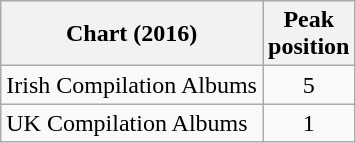<table class="wikitable plainrowheaders">
<tr>
<th>Chart (2016)</th>
<th>Peak<br>position</th>
</tr>
<tr>
<td>Irish Compilation Albums</td>
<td style="text-align:center;">5</td>
</tr>
<tr>
<td>UK Compilation Albums</td>
<td style="text-align:center;">1</td>
</tr>
</table>
